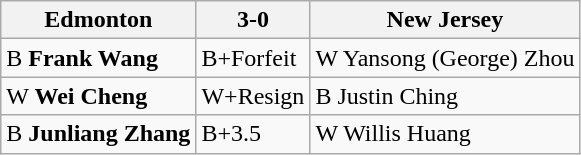<table class="wikitable">
<tr>
<th>Edmonton</th>
<th>3-0</th>
<th>New Jersey</th>
</tr>
<tr>
<td>B <strong>Frank Wang</strong></td>
<td>B+Forfeit</td>
<td>W Yansong (George) Zhou</td>
</tr>
<tr>
<td>W <strong>Wei Cheng</strong></td>
<td>W+Resign</td>
<td>B Justin Ching</td>
</tr>
<tr>
<td>B <strong>Junliang Zhang</strong></td>
<td>B+3.5</td>
<td>W Willis Huang</td>
</tr>
</table>
